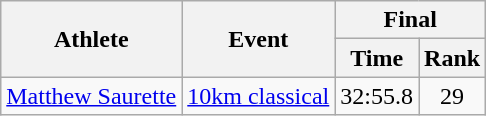<table class="wikitable">
<tr>
<th rowspan=2>Athlete</th>
<th rowspan=2>Event</th>
<th colspan=2>Final</th>
</tr>
<tr>
<th>Time</th>
<th>Rank</th>
</tr>
<tr>
<td rowspan=1><a href='#'>Matthew Saurette</a></td>
<td><a href='#'>10km classical</a></td>
<td align="center">32:55.8</td>
<td align="center">29</td>
</tr>
</table>
